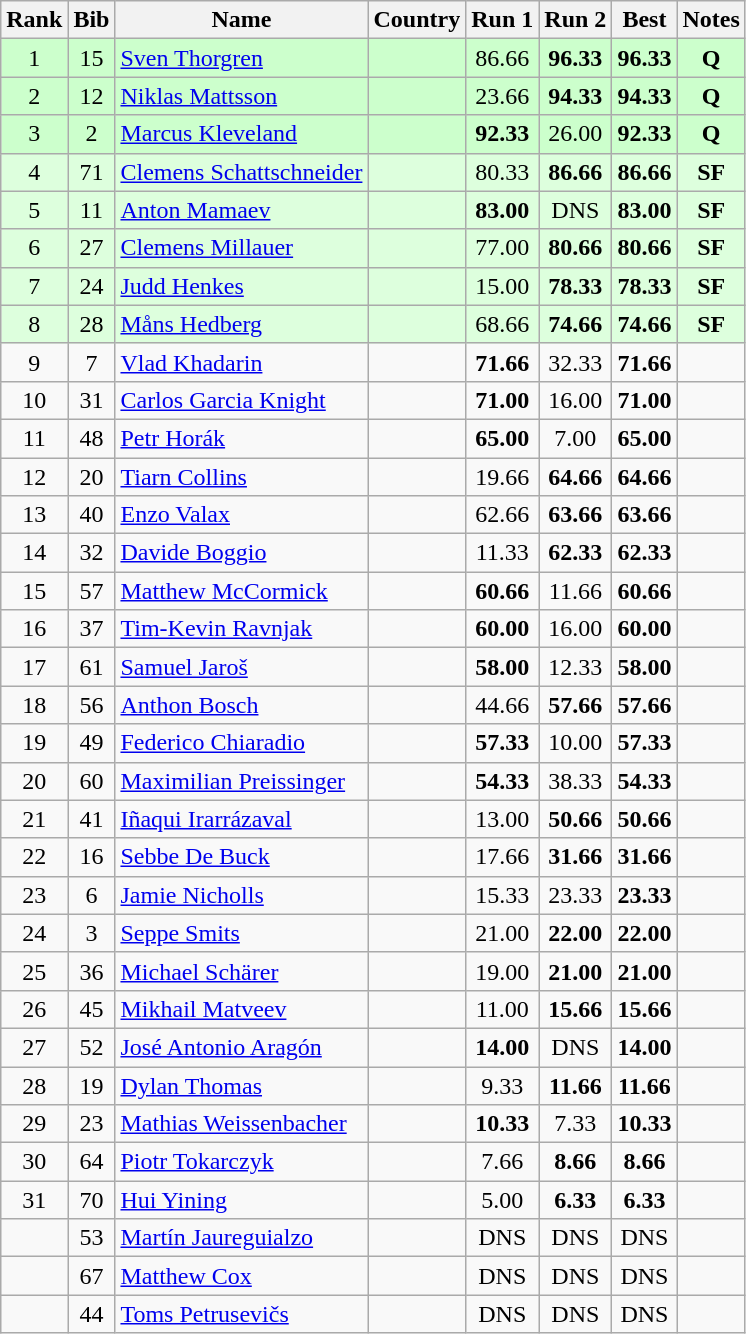<table class="wikitable sortable" style="text-align:center">
<tr>
<th>Rank</th>
<th>Bib</th>
<th>Name</th>
<th>Country</th>
<th>Run 1</th>
<th>Run 2</th>
<th>Best</th>
<th>Notes</th>
</tr>
<tr bgcolor="#ccffcc">
<td>1</td>
<td>15</td>
<td align=left><a href='#'>Sven Thorgren</a></td>
<td align=left></td>
<td>86.66</td>
<td><strong>96.33</strong></td>
<td><strong>96.33</strong></td>
<td><strong>Q</strong></td>
</tr>
<tr bgcolor="#ccffcc">
<td>2</td>
<td>12</td>
<td align=left><a href='#'>Niklas Mattsson</a></td>
<td align=left></td>
<td>23.66</td>
<td><strong>94.33</strong></td>
<td><strong>94.33</strong></td>
<td><strong>Q</strong></td>
</tr>
<tr bgcolor="#ccffcc">
<td>3</td>
<td>2</td>
<td align=left><a href='#'>Marcus Kleveland</a></td>
<td align=left></td>
<td><strong>92.33</strong></td>
<td>26.00</td>
<td><strong>92.33</strong></td>
<td><strong>Q</strong></td>
</tr>
<tr bgcolor="#ddffdd">
<td>4</td>
<td>71</td>
<td align=left><a href='#'>Clemens Schattschneider</a></td>
<td align=left></td>
<td>80.33</td>
<td><strong>86.66</strong></td>
<td><strong>86.66</strong></td>
<td><strong>SF</strong></td>
</tr>
<tr bgcolor="#ddffdd">
<td>5</td>
<td>11</td>
<td align=left><a href='#'>Anton Mamaev</a></td>
<td align=left></td>
<td><strong>83.00</strong></td>
<td>DNS</td>
<td><strong>83.00</strong></td>
<td><strong>SF</strong></td>
</tr>
<tr bgcolor="#ddffdd">
<td>6</td>
<td>27</td>
<td align=left><a href='#'>Clemens Millauer</a></td>
<td align=left></td>
<td>77.00</td>
<td><strong>80.66</strong></td>
<td><strong>80.66</strong></td>
<td><strong>SF</strong></td>
</tr>
<tr bgcolor="#ddffdd">
<td>7</td>
<td>24</td>
<td align=left><a href='#'>Judd Henkes</a></td>
<td align=left></td>
<td>15.00</td>
<td><strong>78.33</strong></td>
<td><strong>78.33</strong></td>
<td><strong>SF</strong></td>
</tr>
<tr bgcolor="#ddffdd">
<td>8</td>
<td>28</td>
<td align=left><a href='#'>Måns Hedberg</a></td>
<td align=left></td>
<td>68.66</td>
<td><strong>74.66</strong></td>
<td><strong>74.66</strong></td>
<td><strong>SF</strong></td>
</tr>
<tr>
<td>9</td>
<td>7</td>
<td align=left><a href='#'>Vlad Khadarin</a></td>
<td align=left></td>
<td><strong>71.66</strong></td>
<td>32.33</td>
<td><strong>71.66</strong></td>
<td></td>
</tr>
<tr>
<td>10</td>
<td>31</td>
<td align=left><a href='#'>Carlos Garcia Knight</a></td>
<td align=left></td>
<td><strong>71.00</strong></td>
<td>16.00</td>
<td><strong>71.00</strong></td>
<td></td>
</tr>
<tr>
<td>11</td>
<td>48</td>
<td align=left><a href='#'>Petr Horák</a></td>
<td align=left></td>
<td><strong>65.00</strong></td>
<td>7.00</td>
<td><strong>65.00</strong></td>
<td></td>
</tr>
<tr>
<td>12</td>
<td>20</td>
<td align=left><a href='#'>Tiarn Collins</a></td>
<td align=left></td>
<td>19.66</td>
<td><strong>64.66</strong></td>
<td><strong>64.66</strong></td>
<td></td>
</tr>
<tr>
<td>13</td>
<td>40</td>
<td align=left><a href='#'>Enzo Valax</a></td>
<td align=left></td>
<td>62.66</td>
<td><strong>63.66</strong></td>
<td><strong>63.66</strong></td>
<td></td>
</tr>
<tr>
<td>14</td>
<td>32</td>
<td align=left><a href='#'>Davide Boggio</a></td>
<td align=left></td>
<td>11.33</td>
<td><strong>62.33</strong></td>
<td><strong>62.33</strong></td>
<td></td>
</tr>
<tr>
<td>15</td>
<td>57</td>
<td align=left><a href='#'>Matthew McCormick</a></td>
<td align=left></td>
<td><strong>60.66</strong></td>
<td>11.66</td>
<td><strong>60.66</strong></td>
<td></td>
</tr>
<tr>
<td>16</td>
<td>37</td>
<td align=left><a href='#'>Tim-Kevin Ravnjak</a></td>
<td align=left></td>
<td><strong>60.00</strong></td>
<td>16.00</td>
<td><strong>60.00</strong></td>
<td></td>
</tr>
<tr>
<td>17</td>
<td>61</td>
<td align=left><a href='#'>Samuel Jaroš</a></td>
<td align=left></td>
<td><strong>58.00</strong></td>
<td>12.33</td>
<td><strong>58.00</strong></td>
<td></td>
</tr>
<tr>
<td>18</td>
<td>56</td>
<td align=left><a href='#'>Anthon Bosch</a></td>
<td align=left></td>
<td>44.66</td>
<td><strong>57.66</strong></td>
<td><strong>57.66</strong></td>
<td></td>
</tr>
<tr>
<td>19</td>
<td>49</td>
<td align=left><a href='#'>Federico Chiaradio</a></td>
<td align=left></td>
<td><strong>57.33</strong></td>
<td>10.00</td>
<td><strong>57.33</strong></td>
<td></td>
</tr>
<tr>
<td>20</td>
<td>60</td>
<td align=left><a href='#'>Maximilian Preissinger</a></td>
<td align=left></td>
<td><strong>54.33</strong></td>
<td>38.33</td>
<td><strong>54.33</strong></td>
<td></td>
</tr>
<tr>
<td>21</td>
<td>41</td>
<td align=left><a href='#'>Iñaqui Irarrázaval</a></td>
<td align=left></td>
<td>13.00</td>
<td><strong>50.66</strong></td>
<td><strong>50.66</strong></td>
<td></td>
</tr>
<tr>
<td>22</td>
<td>16</td>
<td align=left><a href='#'>Sebbe De Buck</a></td>
<td align=left></td>
<td>17.66</td>
<td><strong>31.66</strong></td>
<td><strong>31.66</strong></td>
<td></td>
</tr>
<tr>
<td>23</td>
<td>6</td>
<td align=left><a href='#'>Jamie Nicholls</a></td>
<td align=left></td>
<td>15.33</td>
<td>23.33</td>
<td><strong>23.33</strong></td>
<td></td>
</tr>
<tr>
<td>24</td>
<td>3</td>
<td align=left><a href='#'>Seppe Smits</a></td>
<td align=left></td>
<td>21.00</td>
<td><strong>22.00</strong></td>
<td><strong>22.00</strong></td>
<td></td>
</tr>
<tr>
<td>25</td>
<td>36</td>
<td align=left><a href='#'>Michael Schärer</a></td>
<td align=left></td>
<td>19.00</td>
<td><strong>21.00</strong></td>
<td><strong>21.00</strong></td>
<td></td>
</tr>
<tr>
<td>26</td>
<td>45</td>
<td align=left><a href='#'>Mikhail Matveev</a></td>
<td align=left></td>
<td>11.00</td>
<td><strong>15.66</strong></td>
<td><strong>15.66</strong></td>
<td></td>
</tr>
<tr>
<td>27</td>
<td>52</td>
<td align=left><a href='#'>José Antonio Aragón</a></td>
<td align=left></td>
<td><strong>14.00</strong></td>
<td>DNS</td>
<td><strong>14.00</strong></td>
<td></td>
</tr>
<tr>
<td>28</td>
<td>19</td>
<td align=left><a href='#'>Dylan Thomas</a></td>
<td align=left></td>
<td>9.33</td>
<td><strong>11.66</strong></td>
<td><strong>11.66</strong></td>
<td></td>
</tr>
<tr>
<td>29</td>
<td>23</td>
<td align=left><a href='#'>Mathias Weissenbacher</a></td>
<td align=left></td>
<td><strong>10.33</strong></td>
<td>7.33</td>
<td><strong>10.33</strong></td>
<td></td>
</tr>
<tr>
<td>30</td>
<td>64</td>
<td align=left><a href='#'>Piotr Tokarczyk</a></td>
<td align=left></td>
<td>7.66</td>
<td><strong>8.66</strong></td>
<td><strong>8.66</strong></td>
<td></td>
</tr>
<tr>
<td>31</td>
<td>70</td>
<td align=left><a href='#'>Hui Yining</a></td>
<td align=left></td>
<td>5.00</td>
<td><strong>6.33</strong></td>
<td><strong>6.33</strong></td>
<td></td>
</tr>
<tr>
<td></td>
<td>53</td>
<td align=left><a href='#'>Martín Jaureguialzo</a></td>
<td align=left></td>
<td>DNS</td>
<td>DNS</td>
<td>DNS</td>
<td></td>
</tr>
<tr>
<td></td>
<td>67</td>
<td align=left><a href='#'>Matthew Cox</a></td>
<td align=left></td>
<td>DNS</td>
<td>DNS</td>
<td>DNS</td>
<td></td>
</tr>
<tr>
<td></td>
<td>44</td>
<td align=left><a href='#'>Toms Petrusevičs</a></td>
<td align=left></td>
<td>DNS</td>
<td>DNS</td>
<td>DNS</td>
<td></td>
</tr>
</table>
